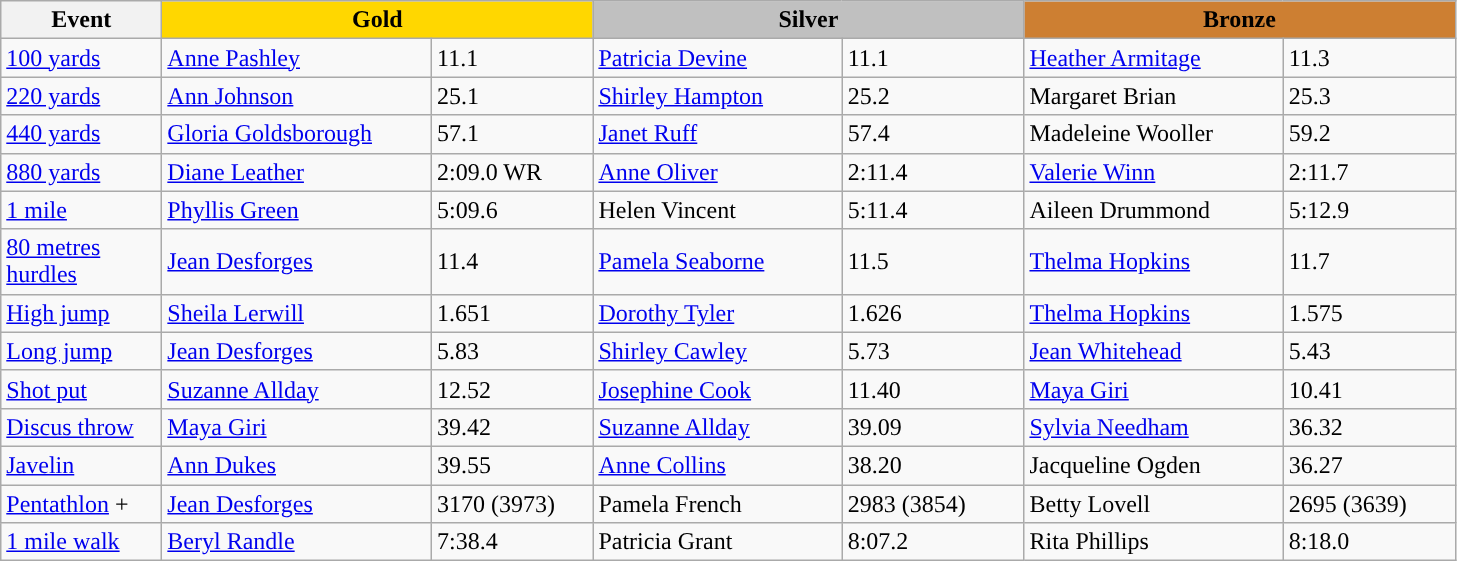<table class="wikitable" style="text-align:left">
<tr>
<th width=100>Event</th>
<th colspan="2" width="280" style="background:gold;">Gold</th>
<th colspan="2" width="280" style="background:silver;">Silver</th>
<th colspan="2" width="280" style="background:#CD7F32;">Bronze</th>
</tr>
<tr>
<td><a href='#'>100 yards</a></td>
<td><a href='#'>Anne Pashley</a></td>
<td>11.1</td>
<td> <a href='#'>Patricia Devine</a></td>
<td>11.1</td>
<td><a href='#'>Heather Armitage</a></td>
<td>11.3</td>
</tr>
<tr>
<td><a href='#'>220 yards</a></td>
<td><a href='#'>Ann Johnson</a></td>
<td>25.1</td>
<td><a href='#'>Shirley Hampton</a></td>
<td>25.2</td>
<td>Margaret Brian</td>
<td>25.3</td>
</tr>
<tr>
<td><a href='#'>440 yards</a></td>
<td><a href='#'>Gloria Goldsborough</a></td>
<td>57.1</td>
<td><a href='#'>Janet Ruff</a></td>
<td>57.4</td>
<td>Madeleine Wooller</td>
<td>59.2</td>
</tr>
<tr>
<td><a href='#'>880 yards</a></td>
<td><a href='#'>Diane Leather</a></td>
<td>2:09.0 WR</td>
<td><a href='#'>Anne Oliver</a></td>
<td>2:11.4</td>
<td><a href='#'>Valerie Winn</a></td>
<td>2:11.7</td>
</tr>
<tr>
<td><a href='#'>1 mile</a></td>
<td><a href='#'>Phyllis Green</a></td>
<td>5:09.6</td>
<td>Helen Vincent</td>
<td>5:11.4</td>
<td> Aileen Drummond</td>
<td>5:12.9</td>
</tr>
<tr>
<td><a href='#'>80 metres hurdles</a></td>
<td><a href='#'>Jean Desforges</a></td>
<td>11.4</td>
<td><a href='#'>Pamela Seaborne</a></td>
<td>11.5</td>
<td><a href='#'>Thelma Hopkins</a></td>
<td>11.7</td>
</tr>
<tr>
<td><a href='#'>High jump</a></td>
<td><a href='#'>Sheila Lerwill</a></td>
<td>1.651</td>
<td><a href='#'>Dorothy Tyler</a></td>
<td>1.626</td>
<td><a href='#'>Thelma Hopkins</a></td>
<td>1.575</td>
</tr>
<tr>
<td><a href='#'>Long jump</a></td>
<td><a href='#'>Jean Desforges</a></td>
<td>5.83</td>
<td><a href='#'>Shirley Cawley</a></td>
<td>5.73</td>
<td><a href='#'>Jean Whitehead</a></td>
<td>5.43</td>
</tr>
<tr>
<td><a href='#'>Shot put</a></td>
<td><a href='#'>Suzanne Allday</a></td>
<td>12.52</td>
<td><a href='#'>Josephine Cook</a></td>
<td>11.40</td>
<td><a href='#'>Maya Giri</a></td>
<td>10.41</td>
</tr>
<tr>
<td><a href='#'>Discus throw</a></td>
<td><a href='#'>Maya Giri</a></td>
<td>39.42</td>
<td><a href='#'>Suzanne Allday</a></td>
<td>39.09</td>
<td><a href='#'>Sylvia Needham</a></td>
<td>36.32</td>
</tr>
<tr>
<td><a href='#'>Javelin</a></td>
<td><a href='#'>Ann Dukes</a></td>
<td>39.55</td>
<td><a href='#'>Anne Collins</a></td>
<td>38.20</td>
<td>Jacqueline Ogden</td>
<td>36.27</td>
</tr>
<tr>
<td><a href='#'>Pentathlon</a> +</td>
<td><a href='#'>Jean Desforges</a></td>
<td>3170 (3973)</td>
<td>Pamela French</td>
<td>2983 (3854)</td>
<td>Betty Lovell</td>
<td>2695 (3639)</td>
</tr>
<tr>
<td><a href='#'>1 mile walk</a></td>
<td><a href='#'>Beryl Randle</a></td>
<td>7:38.4</td>
<td>Patricia Grant</td>
<td>8:07.2</td>
<td>Rita Phillips</td>
<td>8:18.0</td>
</tr>
</table>
